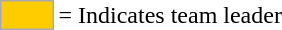<table>
<tr>
<td style="background:#fc0; border:1px solid #aaa; width:2em;"></td>
<td>= Indicates team leader</td>
</tr>
</table>
